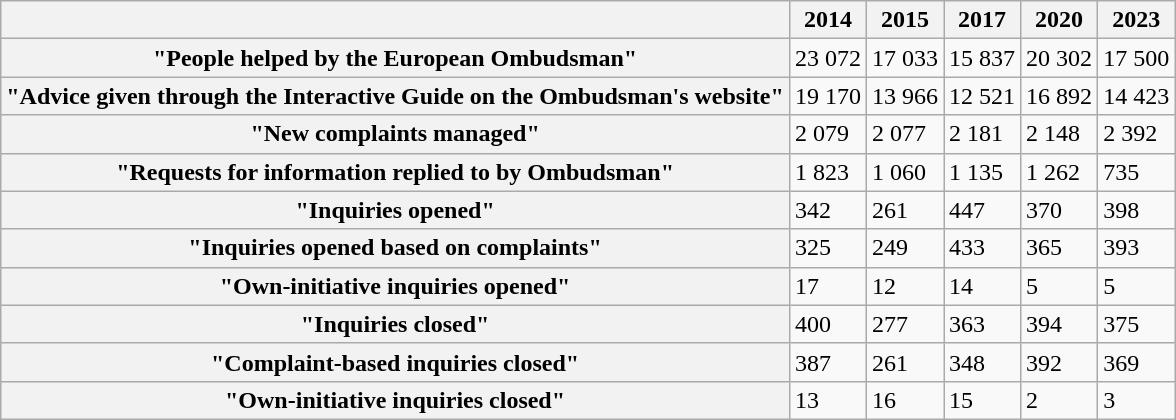<table class="wikitable">
<tr>
<th></th>
<th>2014</th>
<th>2015</th>
<th>2017</th>
<th>2020</th>
<th>2023</th>
</tr>
<tr>
<th>"People helped by the European Ombudsman"</th>
<td>23 072</td>
<td>17 033</td>
<td>15 837</td>
<td>20 302</td>
<td>17 500</td>
</tr>
<tr>
<th>"Advice given through the Interactive Guide on the Ombudsman's website"</th>
<td>19 170</td>
<td>13 966</td>
<td>12 521</td>
<td>16 892</td>
<td>14 423</td>
</tr>
<tr>
<th>"New complaints managed"</th>
<td>2 079</td>
<td>2 077</td>
<td>2 181</td>
<td>2 148</td>
<td>2 392</td>
</tr>
<tr>
<th>"Requests for information replied to by Ombudsman"</th>
<td>1 823</td>
<td>1 060</td>
<td>1 135</td>
<td>1 262</td>
<td>735</td>
</tr>
<tr>
<th>"Inquiries opened"</th>
<td>342</td>
<td>261</td>
<td>447</td>
<td>370</td>
<td>398</td>
</tr>
<tr>
<th>"Inquiries opened based on complaints"</th>
<td>325</td>
<td>249</td>
<td>433</td>
<td>365</td>
<td>393</td>
</tr>
<tr>
<th>"Own-initiative inquiries opened"</th>
<td>17</td>
<td>12</td>
<td>14</td>
<td>5</td>
<td>5</td>
</tr>
<tr>
<th>"Inquiries closed"</th>
<td>400</td>
<td>277</td>
<td>363</td>
<td>394</td>
<td>375</td>
</tr>
<tr>
<th>"Complaint-based inquiries closed"</th>
<td>387</td>
<td>261</td>
<td>348</td>
<td>392</td>
<td>369</td>
</tr>
<tr>
<th>"Own-initiative inquiries closed"</th>
<td>13</td>
<td>16</td>
<td>15</td>
<td>2</td>
<td>3</td>
</tr>
</table>
